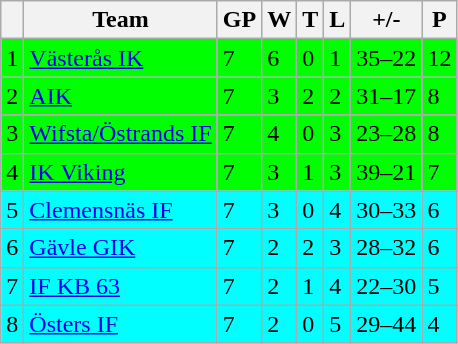<table class="wikitable">
<tr>
<th></th>
<th>Team</th>
<th>GP</th>
<th>W</th>
<th>T</th>
<th>L</th>
<th>+/-</th>
<th>P</th>
</tr>
<tr style="background:#00FF00">
<td>1</td>
<td><a href='#'>Västerås IK</a></td>
<td>7</td>
<td>6</td>
<td>0</td>
<td>1</td>
<td>35–22</td>
<td>12</td>
</tr>
<tr style="background:#00FF00">
<td>2</td>
<td><a href='#'>AIK</a></td>
<td>7</td>
<td>3</td>
<td>2</td>
<td>2</td>
<td>31–17</td>
<td>8</td>
</tr>
<tr style="background:#00FF00">
<td>3</td>
<td><a href='#'>Wifsta/Östrands IF</a></td>
<td>7</td>
<td>4</td>
<td>0</td>
<td>3</td>
<td>23–28</td>
<td>8</td>
</tr>
<tr style="background:#00FF00">
<td>4</td>
<td><a href='#'>IK Viking</a></td>
<td>7</td>
<td>3</td>
<td>1</td>
<td>3</td>
<td>39–21</td>
<td>7</td>
</tr>
<tr style="background:#00FFFF">
<td>5</td>
<td><a href='#'>Clemensnäs IF</a></td>
<td>7</td>
<td>3</td>
<td>0</td>
<td>4</td>
<td>30–33</td>
<td>6</td>
</tr>
<tr style="background:#00FFFF">
<td>6</td>
<td><a href='#'>Gävle GIK</a></td>
<td>7</td>
<td>2</td>
<td>2</td>
<td>3</td>
<td>28–32</td>
<td>6</td>
</tr>
<tr style="background:#00FFFF">
<td>7</td>
<td><a href='#'>IF KB 63</a></td>
<td>7</td>
<td>2</td>
<td>1</td>
<td>4</td>
<td>22–30</td>
<td>5</td>
</tr>
<tr style="background:#00FFFF">
<td>8</td>
<td><a href='#'>Östers IF</a></td>
<td>7</td>
<td>2</td>
<td>0</td>
<td>5</td>
<td>29–44</td>
<td>4</td>
</tr>
</table>
